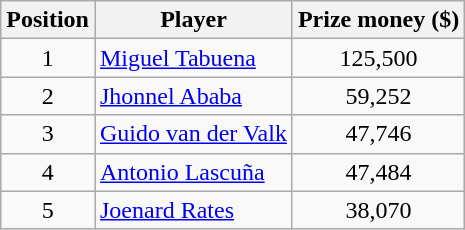<table class="wikitable">
<tr>
<th>Position</th>
<th>Player</th>
<th>Prize money ($)</th>
</tr>
<tr>
<td align=center>1</td>
<td> <a href='#'>Miguel Tabuena</a></td>
<td align=center>125,500</td>
</tr>
<tr>
<td align=center>2</td>
<td> <a href='#'>Jhonnel Ababa</a></td>
<td align=center>59,252</td>
</tr>
<tr>
<td align=center>3</td>
<td> <a href='#'>Guido van der Valk</a></td>
<td align=center>47,746</td>
</tr>
<tr>
<td align=center>4</td>
<td> <a href='#'>Antonio Lascuña</a></td>
<td align=center>47,484</td>
</tr>
<tr>
<td align=center>5</td>
<td> <a href='#'>Joenard Rates</a></td>
<td align=center>38,070</td>
</tr>
</table>
